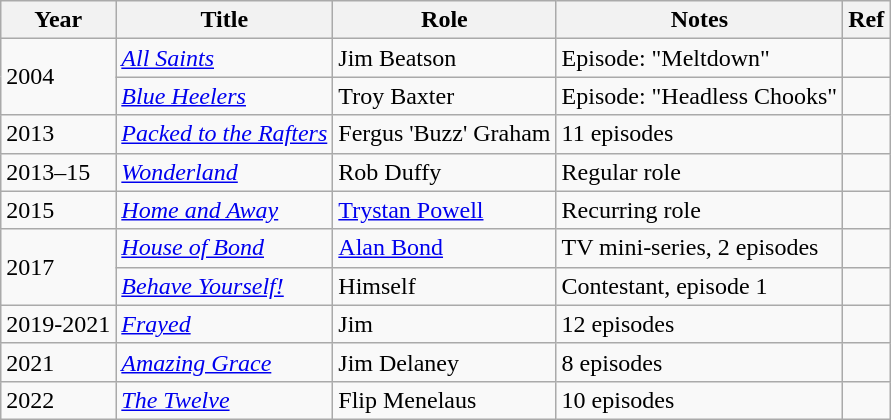<table class="wikitable sortable">
<tr>
<th>Year</th>
<th>Title</th>
<th>Role</th>
<th>Notes</th>
<th>Ref</th>
</tr>
<tr>
<td rowspan="2">2004</td>
<td><em><a href='#'>All Saints</a></em></td>
<td>Jim Beatson</td>
<td>Episode: "Meltdown"</td>
<td></td>
</tr>
<tr>
<td><em><a href='#'>Blue Heelers</a></em></td>
<td>Troy Baxter</td>
<td>Episode: "Headless Chooks"</td>
<td></td>
</tr>
<tr>
<td>2013</td>
<td><em> <a href='#'>Packed to the Rafters</a></em></td>
<td>Fergus 'Buzz' Graham</td>
<td>11 episodes</td>
<td></td>
</tr>
<tr>
<td>2013–15</td>
<td><em> <a href='#'>Wonderland</a></em></td>
<td>Rob Duffy</td>
<td>Regular role</td>
<td></td>
</tr>
<tr>
<td>2015</td>
<td><em><a href='#'>Home and Away</a></em></td>
<td><a href='#'>Trystan Powell</a></td>
<td>Recurring role</td>
<td></td>
</tr>
<tr>
<td rowspan="2">2017</td>
<td><em><a href='#'>House of Bond</a></em></td>
<td><a href='#'>Alan Bond</a></td>
<td>TV mini-series, 2 episodes</td>
<td></td>
</tr>
<tr>
<td><em><a href='#'>Behave Yourself!</a></em></td>
<td>Himself</td>
<td>Contestant, episode 1</td>
<td></td>
</tr>
<tr>
<td>2019-2021</td>
<td><a href='#'><em>Frayed</em></a></td>
<td>Jim</td>
<td>12 episodes</td>
<td></td>
</tr>
<tr>
<td>2021</td>
<td><em><a href='#'>Amazing Grace</a></em></td>
<td>Jim Delaney</td>
<td>8 episodes</td>
<td></td>
</tr>
<tr>
<td>2022</td>
<td><a href='#'><em>The Twelve</em></a></td>
<td>Flip Menelaus</td>
<td>10 episodes</td>
<td></td>
</tr>
</table>
